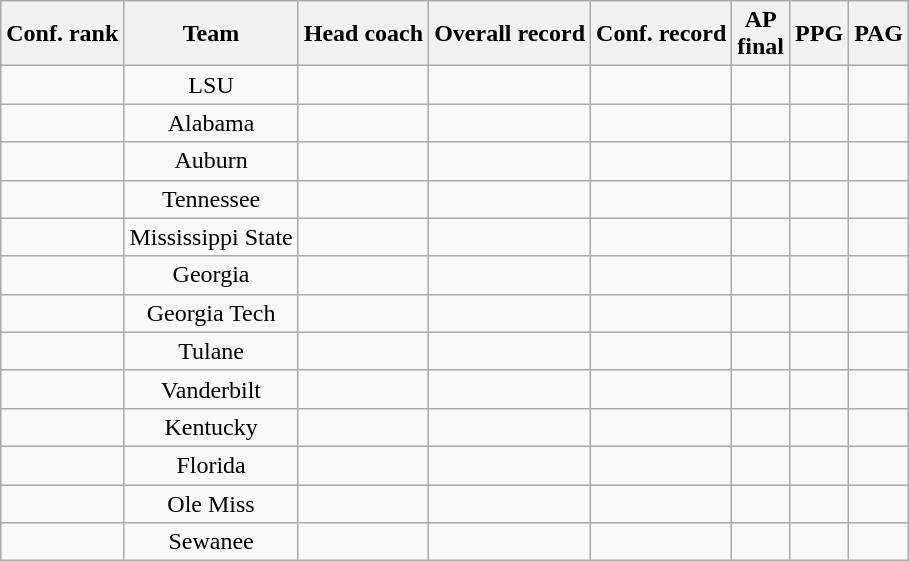<table class="wikitable sortable" style="text-align:center">
<tr>
<th scope="col">Conf. rank</th>
<th scope="col">Team</th>
<th scope="col">Head coach</th>
<th scope="col">Overall record</th>
<th scope="col">Conf. record</th>
<th scope="col">AP<br>final</th>
<th scope="col">PPG</th>
<th scope="col">PAG</th>
</tr>
<tr>
<td></td>
<td>LSU</td>
<td></td>
<td></td>
<td></td>
<td></td>
<td></td>
<td></td>
</tr>
<tr>
<td></td>
<td>Alabama</td>
<td></td>
<td></td>
<td></td>
<td></td>
<td></td>
<td></td>
</tr>
<tr>
<td></td>
<td>Auburn</td>
<td></td>
<td></td>
<td></td>
<td></td>
<td></td>
<td></td>
</tr>
<tr>
<td></td>
<td>Tennessee</td>
<td></td>
<td></td>
<td></td>
<td></td>
<td></td>
<td></td>
</tr>
<tr>
<td></td>
<td>Mississippi State</td>
<td></td>
<td></td>
<td></td>
<td></td>
<td></td>
<td></td>
</tr>
<tr>
<td></td>
<td>Georgia</td>
<td></td>
<td></td>
<td></td>
<td></td>
<td></td>
<td></td>
</tr>
<tr>
<td></td>
<td>Georgia Tech</td>
<td></td>
<td></td>
<td></td>
<td></td>
<td></td>
<td></td>
</tr>
<tr>
<td></td>
<td>Tulane</td>
<td></td>
<td></td>
<td></td>
<td></td>
<td></td>
<td></td>
</tr>
<tr>
<td></td>
<td>Vanderbilt</td>
<td></td>
<td></td>
<td></td>
<td></td>
<td></td>
<td></td>
</tr>
<tr>
<td></td>
<td>Kentucky</td>
<td></td>
<td></td>
<td></td>
<td></td>
<td></td>
<td></td>
</tr>
<tr>
<td></td>
<td>Florida</td>
<td></td>
<td></td>
<td></td>
<td></td>
<td></td>
<td></td>
</tr>
<tr>
<td></td>
<td>Ole Miss</td>
<td></td>
<td></td>
<td></td>
<td></td>
<td></td>
<td></td>
</tr>
<tr>
<td></td>
<td>Sewanee</td>
<td></td>
<td></td>
<td></td>
<td></td>
<td></td>
<td></td>
</tr>
</table>
